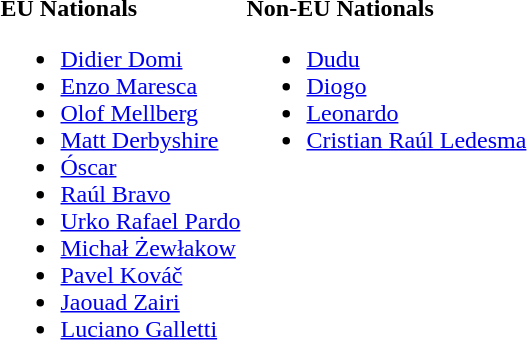<table>
<tr style='vertical-align:top'>
<td><br><strong>EU Nationals</strong><ul><li> <a href='#'>Didier Domi</a></li><li> <a href='#'>Enzo Maresca</a></li><li> <a href='#'>Olof Mellberg</a></li><li> <a href='#'>Matt Derbyshire</a></li><li> <a href='#'>Óscar</a></li><li> <a href='#'>Raúl Bravo</a></li><li> <a href='#'>Urko Rafael Pardo</a></li><li> <a href='#'>Michał Żewłakow</a></li><li> <a href='#'>Pavel Kováč</a></li><li>  <a href='#'>Jaouad Zairi</a></li><li>  <a href='#'>Luciano Galletti</a></li></ul></td>
<td><br><strong>Non-EU Nationals</strong><ul><li> <a href='#'>Dudu</a></li><li> <a href='#'>Diogo</a></li><li> <a href='#'>Leonardo</a></li><li> <a href='#'>Cristian Raúl Ledesma</a></li></ul></td>
</tr>
</table>
